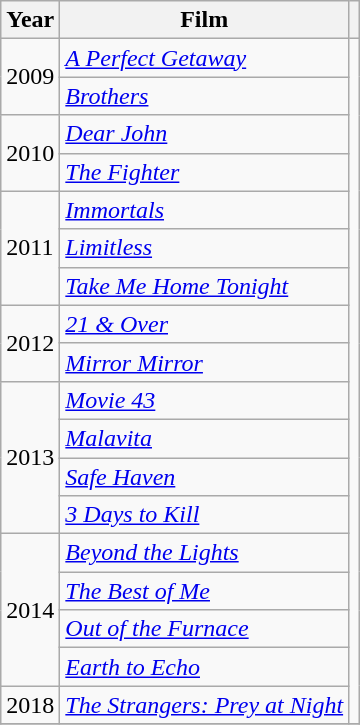<table class="wikitable plainrowheaders">
<tr>
<th>Year</th>
<th>Film</th>
<th></th>
</tr>
<tr>
<td rowspan=2>2009</td>
<td><em><a href='#'>A Perfect Getaway</a></em></td>
<td rowspan=18></td>
</tr>
<tr>
<td><em><a href='#'>Brothers</a></em></td>
</tr>
<tr>
<td rowspan=2>2010</td>
<td><em><a href='#'>Dear John</a></em></td>
</tr>
<tr>
<td><em><a href='#'>The Fighter</a></em></td>
</tr>
<tr>
<td rowspan=3>2011</td>
<td><em><a href='#'>Immortals</a></em></td>
</tr>
<tr>
<td><em><a href='#'>Limitless</a></em></td>
</tr>
<tr>
<td><em><a href='#'>Take Me Home Tonight</a></em></td>
</tr>
<tr>
<td rowspan=2>2012</td>
<td><em><a href='#'>21 & Over</a></em></td>
</tr>
<tr>
<td><em><a href='#'>Mirror Mirror</a></em></td>
</tr>
<tr>
<td rowspan=4>2013</td>
<td><em><a href='#'>Movie 43</a></em></td>
</tr>
<tr>
<td><em><a href='#'>Malavita</a></em></td>
</tr>
<tr>
<td><em><a href='#'>Safe Haven</a></em></td>
</tr>
<tr>
<td><em><a href='#'>3 Days to Kill</a></em></td>
</tr>
<tr>
<td rowspan=4>2014</td>
<td><em><a href='#'>Beyond the Lights</a></em></td>
</tr>
<tr>
<td><em><a href='#'>The Best of Me</a></em></td>
</tr>
<tr>
<td><em><a href='#'>Out of the Furnace</a></em></td>
</tr>
<tr>
<td><em><a href='#'>Earth to Echo</a></em></td>
</tr>
<tr>
<td>2018</td>
<td><em><a href='#'>The Strangers: Prey at Night</a></em></td>
</tr>
<tr>
</tr>
</table>
